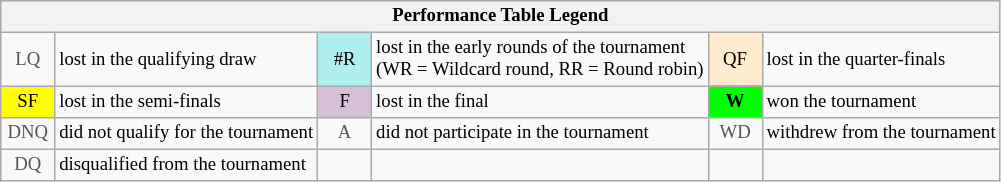<table class="wikitable" style="font-size:78%;">
<tr bgcolor="#efefef">
<th colspan="6">Performance Table Legend</th>
</tr>
<tr>
<td align="center" style="color:#555555;" width="30">LQ</td>
<td>lost in the qualifying draw</td>
<td align="center" style="background:#afeeee;">#R</td>
<td>lost in the early rounds of the tournament<br>(WR = Wildcard round, RR = Round robin)</td>
<td align="center" style="background:#ffebcd;">QF</td>
<td>lost in the quarter-finals</td>
</tr>
<tr>
<td align="center" style="background:yellow;">SF</td>
<td>lost in the semi-finals</td>
<td align="center" style="background:#D8BFD8;">F</td>
<td>lost in the final</td>
<td align="center" style="background:#00ff00;"><strong>W</strong></td>
<td>won the tournament</td>
</tr>
<tr>
<td align="center" style="color:#555555;" width="30">DNQ</td>
<td>did not qualify for the tournament</td>
<td align="center" style="color:#555555;" width="30">A</td>
<td>did not participate in the tournament</td>
<td align="center" style="color:#555555;" width="30">WD</td>
<td>withdrew from the tournament</td>
</tr>
<tr>
<td align="center" style="color:#555555;" width="30">DQ</td>
<td>disqualified from the tournament</td>
<td></td>
<td></td>
<td></td>
<td></td>
</tr>
</table>
